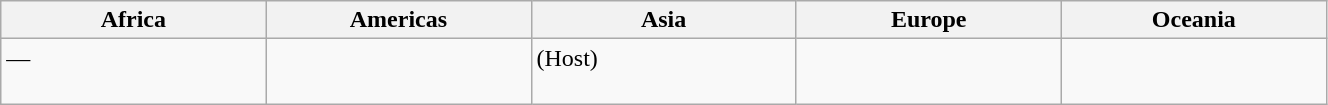<table class=wikitable width=70%>
<tr>
<th width=13%>Africa</th>
<th width=13%>Americas</th>
<th width=13%>Asia</th>
<th width=13%>Europe</th>
<th width=13%>Oceania</th>
</tr>
<tr valign=top>
<td>—</td>
<td><br><br></td>
<td> (Host)</td>
<td><br><br></td>
<td></td>
</tr>
</table>
